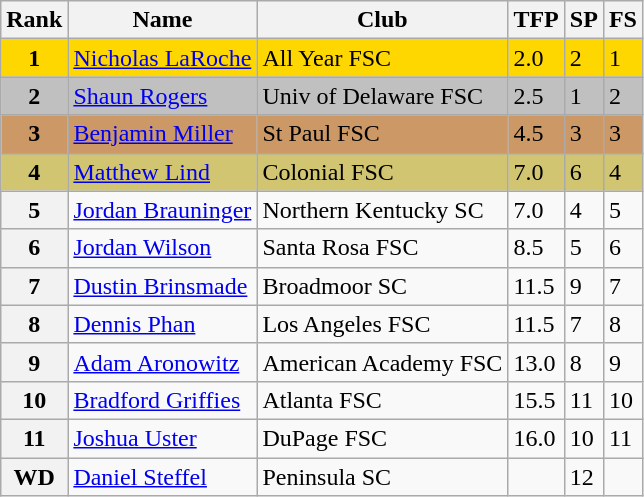<table class="wikitable">
<tr>
<th>Rank</th>
<th>Name</th>
<th>Club</th>
<th>TFP</th>
<th>SP</th>
<th>FS</th>
</tr>
<tr bgcolor="gold">
<td align="center"><strong>1</strong></td>
<td><a href='#'>Nicholas LaRoche</a></td>
<td>All Year FSC</td>
<td>2.0</td>
<td>2</td>
<td>1</td>
</tr>
<tr bgcolor="silver">
<td align="center"><strong>2</strong></td>
<td><a href='#'>Shaun Rogers</a></td>
<td>Univ of Delaware FSC</td>
<td>2.5</td>
<td>1</td>
<td>2</td>
</tr>
<tr bgcolor="cc9966">
<td align="center"><strong>3</strong></td>
<td><a href='#'>Benjamin Miller</a></td>
<td>St Paul FSC</td>
<td>4.5</td>
<td>3</td>
<td>3</td>
</tr>
<tr bgcolor="#d1c571">
<td align="center"><strong>4</strong></td>
<td><a href='#'>Matthew Lind</a></td>
<td>Colonial FSC</td>
<td>7.0</td>
<td>6</td>
<td>4</td>
</tr>
<tr>
<th>5</th>
<td><a href='#'>Jordan Brauninger</a></td>
<td>Northern Kentucky SC</td>
<td>7.0</td>
<td>4</td>
<td>5</td>
</tr>
<tr>
<th>6</th>
<td><a href='#'>Jordan Wilson</a></td>
<td>Santa Rosa FSC</td>
<td>8.5</td>
<td>5</td>
<td>6</td>
</tr>
<tr>
<th>7</th>
<td><a href='#'>Dustin Brinsmade</a></td>
<td>Broadmoor SC</td>
<td>11.5</td>
<td>9</td>
<td>7</td>
</tr>
<tr>
<th>8</th>
<td><a href='#'>Dennis Phan</a></td>
<td>Los Angeles FSC</td>
<td>11.5</td>
<td>7</td>
<td>8</td>
</tr>
<tr>
<th>9</th>
<td><a href='#'>Adam Aronowitz</a></td>
<td>American Academy FSC</td>
<td>13.0</td>
<td>8</td>
<td>9</td>
</tr>
<tr>
<th>10</th>
<td><a href='#'>Bradford Griffies</a></td>
<td>Atlanta FSC</td>
<td>15.5</td>
<td>11</td>
<td>10</td>
</tr>
<tr>
<th>11</th>
<td><a href='#'>Joshua Uster</a></td>
<td>DuPage FSC</td>
<td>16.0</td>
<td>10</td>
<td>11</td>
</tr>
<tr>
<th>WD</th>
<td><a href='#'>Daniel Steffel</a></td>
<td>Peninsula SC</td>
<td></td>
<td>12</td>
<td></td>
</tr>
</table>
